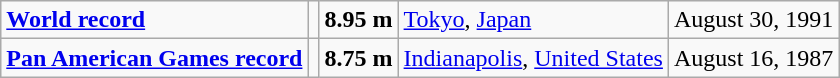<table class="wikitable">
<tr>
<td><strong><a href='#'>World record</a></strong></td>
<td></td>
<td><strong>8.95 m</strong></td>
<td><a href='#'>Tokyo</a>, <a href='#'>Japan</a></td>
<td>August 30, 1991</td>
</tr>
<tr>
<td><strong><a href='#'>Pan American Games record</a></strong></td>
<td></td>
<td><strong>8.75 m</strong></td>
<td><a href='#'>Indianapolis</a>, <a href='#'>United States</a></td>
<td>August 16, 1987</td>
</tr>
</table>
